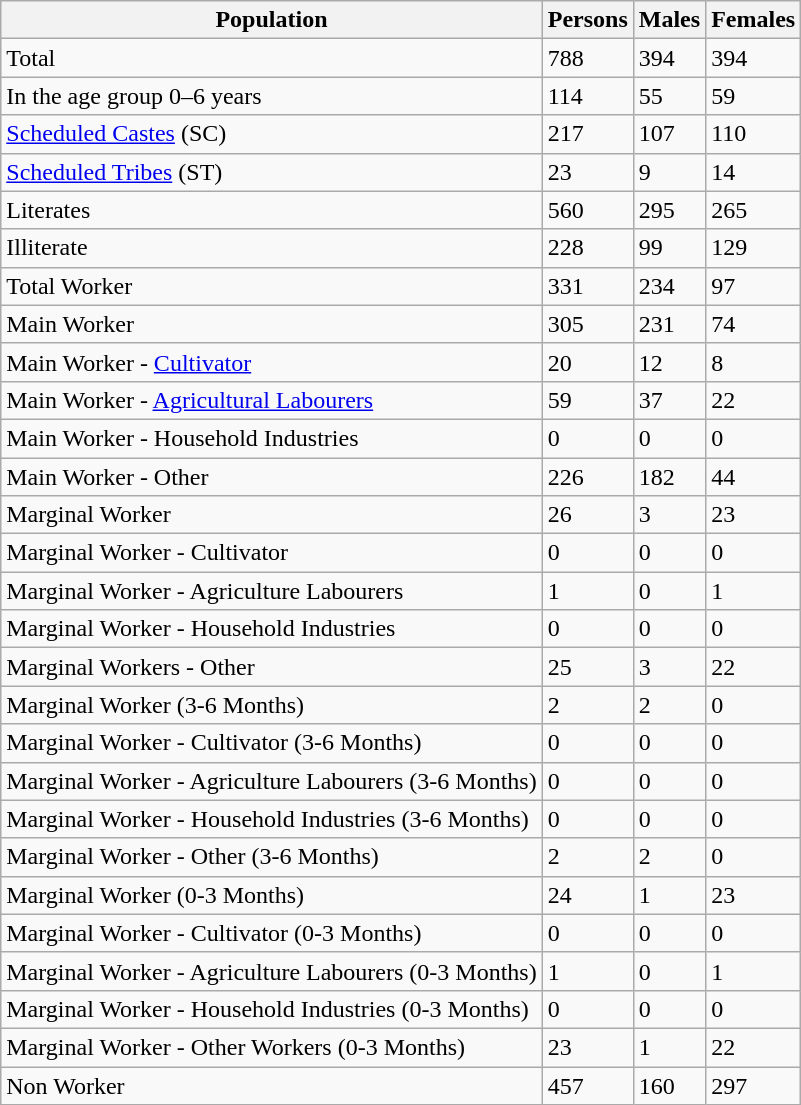<table class="wikitable">
<tr>
<th>Population</th>
<th>Persons</th>
<th>Males</th>
<th>Females</th>
</tr>
<tr>
<td>Total</td>
<td>788</td>
<td>394</td>
<td>394</td>
</tr>
<tr>
<td>In the age group 0–6 years</td>
<td>114</td>
<td>55</td>
<td>59</td>
</tr>
<tr>
<td><a href='#'>Scheduled Castes</a> (SC)</td>
<td>217</td>
<td>107</td>
<td>110</td>
</tr>
<tr>
<td><a href='#'>Scheduled Tribes</a> (ST)</td>
<td>23</td>
<td>9</td>
<td>14</td>
</tr>
<tr>
<td>Literates</td>
<td>560</td>
<td>295</td>
<td>265</td>
</tr>
<tr>
<td>Illiterate</td>
<td>228</td>
<td>99</td>
<td>129</td>
</tr>
<tr>
<td>Total Worker</td>
<td>331</td>
<td>234</td>
<td>97</td>
</tr>
<tr>
<td>Main Worker</td>
<td>305</td>
<td>231</td>
<td>74</td>
</tr>
<tr>
<td>Main Worker - <a href='#'>Cultivator</a></td>
<td>20</td>
<td>12</td>
<td>8</td>
</tr>
<tr>
<td>Main Worker - <a href='#'>Agricultural Labourers</a></td>
<td>59</td>
<td>37</td>
<td>22</td>
</tr>
<tr>
<td>Main Worker - Household Industries</td>
<td>0</td>
<td>0</td>
<td>0</td>
</tr>
<tr>
<td>Main Worker - Other</td>
<td>226</td>
<td>182</td>
<td>44</td>
</tr>
<tr>
<td>Marginal Worker</td>
<td>26</td>
<td>3</td>
<td>23</td>
</tr>
<tr>
<td>Marginal Worker - Cultivator</td>
<td>0</td>
<td>0</td>
<td>0</td>
</tr>
<tr>
<td>Marginal Worker - Agriculture Labourers</td>
<td>1</td>
<td>0</td>
<td>1</td>
</tr>
<tr>
<td>Marginal Worker - Household Industries</td>
<td>0</td>
<td>0</td>
<td>0</td>
</tr>
<tr>
<td>Marginal Workers - Other</td>
<td>25</td>
<td>3</td>
<td>22</td>
</tr>
<tr>
<td>Marginal Worker (3-6 Months)</td>
<td>2</td>
<td>2</td>
<td>0</td>
</tr>
<tr>
<td>Marginal Worker - Cultivator (3-6 Months)</td>
<td>0</td>
<td>0</td>
<td>0</td>
</tr>
<tr>
<td>Marginal Worker - Agriculture Labourers (3-6 Months)</td>
<td>0</td>
<td>0</td>
<td>0</td>
</tr>
<tr>
<td>Marginal Worker - Household Industries (3-6 Months)</td>
<td>0</td>
<td>0</td>
<td>0</td>
</tr>
<tr>
<td>Marginal Worker - Other (3-6 Months)</td>
<td>2</td>
<td>2</td>
<td>0</td>
</tr>
<tr>
<td>Marginal Worker (0-3 Months)</td>
<td>24</td>
<td>1</td>
<td>23</td>
</tr>
<tr>
<td>Marginal Worker - Cultivator (0-3 Months)</td>
<td>0</td>
<td>0</td>
<td>0</td>
</tr>
<tr>
<td>Marginal Worker - Agriculture Labourers (0-3 Months)</td>
<td>1</td>
<td>0</td>
<td>1</td>
</tr>
<tr>
<td>Marginal Worker - Household Industries (0-3 Months)</td>
<td>0</td>
<td>0</td>
<td>0</td>
</tr>
<tr>
<td>Marginal Worker - Other Workers (0-3 Months)</td>
<td>23</td>
<td>1</td>
<td>22</td>
</tr>
<tr>
<td>Non Worker</td>
<td>457</td>
<td>160</td>
<td>297</td>
</tr>
</table>
